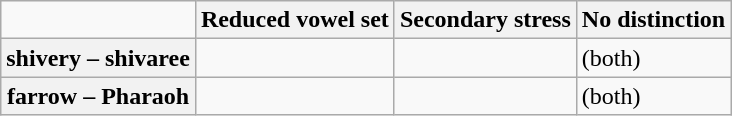<table class=wikitable>
<tr>
<td></td>
<th>Reduced vowel set</th>
<th>Secondary stress</th>
<th>No distinction</th>
</tr>
<tr>
<th>shivery – shivaree</th>
<td></td>
<td></td>
<td> (both)</td>
</tr>
<tr>
<th>farrow – Pharaoh</th>
<td></td>
<td></td>
<td> (both)</td>
</tr>
</table>
